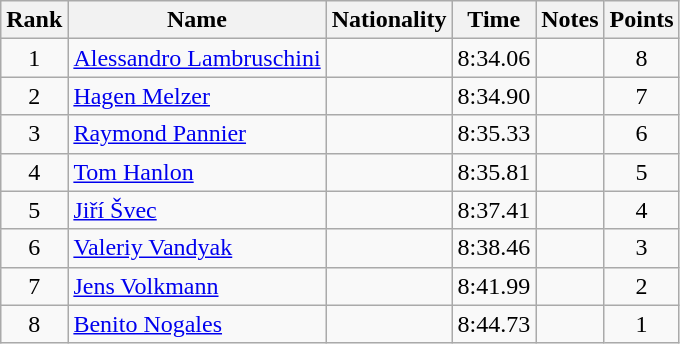<table class="wikitable sortable" style="text-align:center">
<tr>
<th>Rank</th>
<th>Name</th>
<th>Nationality</th>
<th>Time</th>
<th>Notes</th>
<th>Points</th>
</tr>
<tr>
<td>1</td>
<td align=left><a href='#'>Alessandro Lambruschini</a></td>
<td align=left></td>
<td>8:34.06</td>
<td></td>
<td>8</td>
</tr>
<tr>
<td>2</td>
<td align=left><a href='#'>Hagen Melzer</a></td>
<td align=left></td>
<td>8:34.90</td>
<td></td>
<td>7</td>
</tr>
<tr>
<td>3</td>
<td align=left><a href='#'>Raymond Pannier</a></td>
<td align=left></td>
<td>8:35.33</td>
<td></td>
<td>6</td>
</tr>
<tr>
<td>4</td>
<td align=left><a href='#'>Tom Hanlon</a></td>
<td align=left></td>
<td>8:35.81</td>
<td></td>
<td>5</td>
</tr>
<tr>
<td>5</td>
<td align=left><a href='#'>Jiří Švec</a></td>
<td align=left></td>
<td>8:37.41</td>
<td></td>
<td>4</td>
</tr>
<tr>
<td>6</td>
<td align=left><a href='#'>Valeriy Vandyak</a></td>
<td align=left></td>
<td>8:38.46</td>
<td></td>
<td>3</td>
</tr>
<tr>
<td>7</td>
<td align=left><a href='#'>Jens Volkmann</a></td>
<td align=left></td>
<td>8:41.99</td>
<td></td>
<td>2</td>
</tr>
<tr>
<td>8</td>
<td align=left><a href='#'>Benito Nogales</a></td>
<td align=left></td>
<td>8:44.73</td>
<td></td>
<td>1</td>
</tr>
</table>
